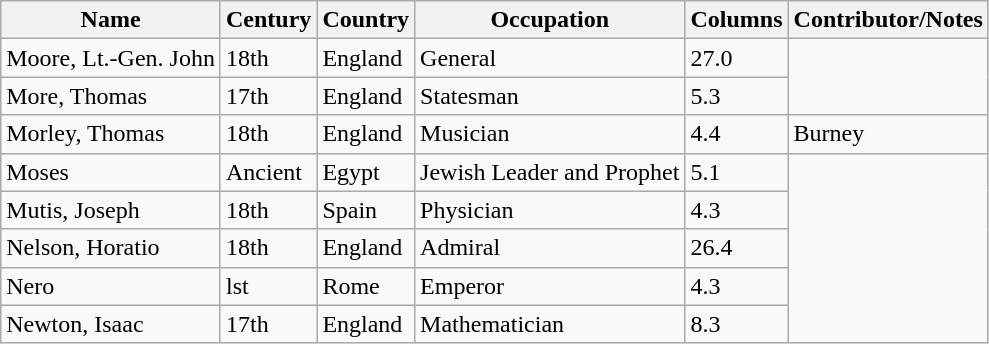<table class="wikitable">
<tr>
<th>Name</th>
<th>Century</th>
<th>Country</th>
<th>Occupation</th>
<th>Columns</th>
<th>Contributor/Notes</th>
</tr>
<tr>
<td>Moore, Lt.-Gen. John</td>
<td>18th</td>
<td>England</td>
<td>General</td>
<td>27.0</td>
</tr>
<tr>
<td>More, Thomas</td>
<td>17th</td>
<td>England</td>
<td>Statesman</td>
<td>5.3</td>
</tr>
<tr>
<td>Morley, Thomas</td>
<td>18th</td>
<td>England</td>
<td>Musician</td>
<td>4.4</td>
<td>Burney</td>
</tr>
<tr>
<td>Moses</td>
<td>Ancient</td>
<td>Egypt</td>
<td>Jewish Leader and Prophet</td>
<td>5.1</td>
</tr>
<tr>
<td>Mutis, Joseph</td>
<td>18th</td>
<td>Spain</td>
<td>Physician</td>
<td>4.3</td>
</tr>
<tr>
<td>Nelson, Horatio</td>
<td>18th</td>
<td>England</td>
<td>Admiral</td>
<td>26.4</td>
</tr>
<tr>
<td>Nero</td>
<td>lst</td>
<td>Rome</td>
<td>Emperor</td>
<td>4.3</td>
</tr>
<tr>
<td>Newton, Isaac</td>
<td>17th</td>
<td>England</td>
<td>Mathematician</td>
<td>8.3</td>
</tr>
</table>
